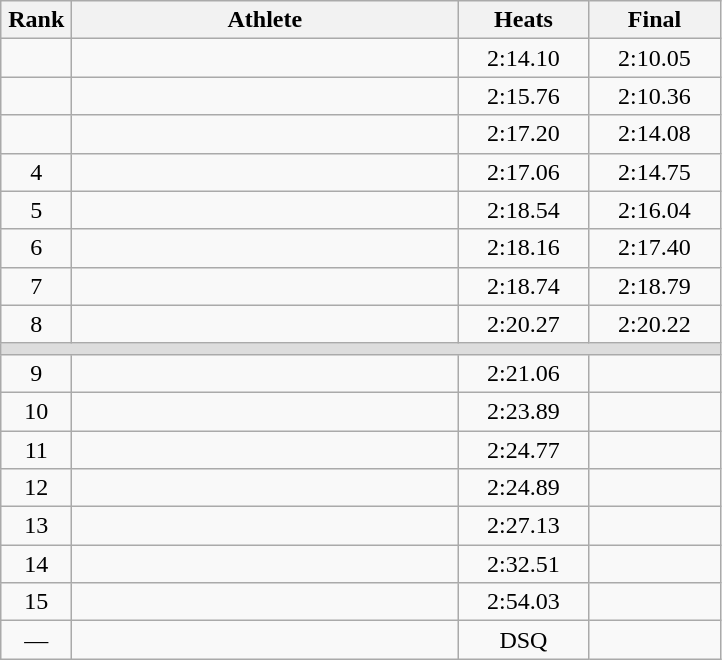<table class=wikitable style="text-align:center">
<tr>
<th width=40>Rank</th>
<th width=250>Athlete</th>
<th width=80>Heats</th>
<th width=80>Final</th>
</tr>
<tr>
<td></td>
<td align=left></td>
<td>2:14.10</td>
<td>2:10.05</td>
</tr>
<tr>
<td></td>
<td align=left></td>
<td>2:15.76</td>
<td>2:10.36</td>
</tr>
<tr>
<td></td>
<td align=left></td>
<td>2:17.20</td>
<td>2:14.08</td>
</tr>
<tr>
<td>4</td>
<td align=left></td>
<td>2:17.06</td>
<td>2:14.75</td>
</tr>
<tr>
<td>5</td>
<td align=left></td>
<td>2:18.54</td>
<td>2:16.04</td>
</tr>
<tr>
<td>6</td>
<td align=left></td>
<td>2:18.16</td>
<td>2:17.40</td>
</tr>
<tr>
<td>7</td>
<td align=left></td>
<td>2:18.74</td>
<td>2:18.79</td>
</tr>
<tr>
<td>8</td>
<td align=left></td>
<td>2:20.27</td>
<td>2:20.22</td>
</tr>
<tr bgcolor=#DDDDDD>
<td colspan=4></td>
</tr>
<tr>
<td>9</td>
<td align=left></td>
<td>2:21.06</td>
<td></td>
</tr>
<tr>
<td>10</td>
<td align=left></td>
<td>2:23.89</td>
<td></td>
</tr>
<tr>
<td>11</td>
<td align=left></td>
<td>2:24.77</td>
<td></td>
</tr>
<tr>
<td>12</td>
<td align=left></td>
<td>2:24.89</td>
<td></td>
</tr>
<tr>
<td>13</td>
<td align=left></td>
<td>2:27.13</td>
<td></td>
</tr>
<tr>
<td>14</td>
<td align=left></td>
<td>2:32.51</td>
<td></td>
</tr>
<tr>
<td>15</td>
<td align=left></td>
<td>2:54.03</td>
<td></td>
</tr>
<tr>
<td>—</td>
<td align=left></td>
<td>DSQ</td>
<td></td>
</tr>
</table>
